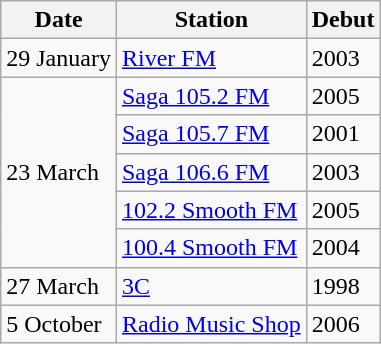<table class="wikitable">
<tr>
<th>Date</th>
<th>Station</th>
<th>Debut</th>
</tr>
<tr>
<td>29 January</td>
<td><a href='#'>River FM</a></td>
<td>2003</td>
</tr>
<tr>
<td rowspan=5>23 March</td>
<td><a href='#'>Saga 105.2 FM</a></td>
<td>2005</td>
</tr>
<tr>
<td><a href='#'>Saga 105.7 FM</a></td>
<td>2001</td>
</tr>
<tr>
<td><a href='#'>Saga 106.6 FM</a></td>
<td>2003</td>
</tr>
<tr>
<td><a href='#'>102.2 Smooth FM</a></td>
<td>2005</td>
</tr>
<tr>
<td><a href='#'>100.4 Smooth FM</a></td>
<td>2004</td>
</tr>
<tr>
<td>27 March</td>
<td><a href='#'>3C</a></td>
<td>1998</td>
</tr>
<tr>
<td>5 October</td>
<td><a href='#'>Radio Music Shop</a></td>
<td>2006</td>
</tr>
</table>
